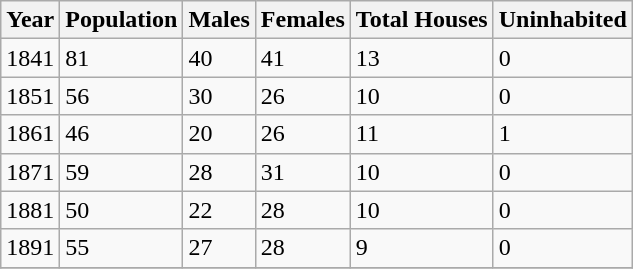<table class="wikitable">
<tr>
<th>Year</th>
<th>Population</th>
<th>Males</th>
<th>Females</th>
<th>Total Houses</th>
<th>Uninhabited</th>
</tr>
<tr>
<td>1841</td>
<td>81</td>
<td>40</td>
<td>41</td>
<td>13</td>
<td>0</td>
</tr>
<tr>
<td>1851</td>
<td>56</td>
<td>30</td>
<td>26</td>
<td>10</td>
<td>0</td>
</tr>
<tr>
<td>1861</td>
<td>46</td>
<td>20</td>
<td>26</td>
<td>11</td>
<td>1</td>
</tr>
<tr>
<td>1871</td>
<td>59</td>
<td>28</td>
<td>31</td>
<td>10</td>
<td>0</td>
</tr>
<tr>
<td>1881</td>
<td>50</td>
<td>22</td>
<td>28</td>
<td>10</td>
<td>0</td>
</tr>
<tr>
<td>1891</td>
<td>55</td>
<td>27</td>
<td>28</td>
<td>9</td>
<td>0</td>
</tr>
<tr>
</tr>
</table>
